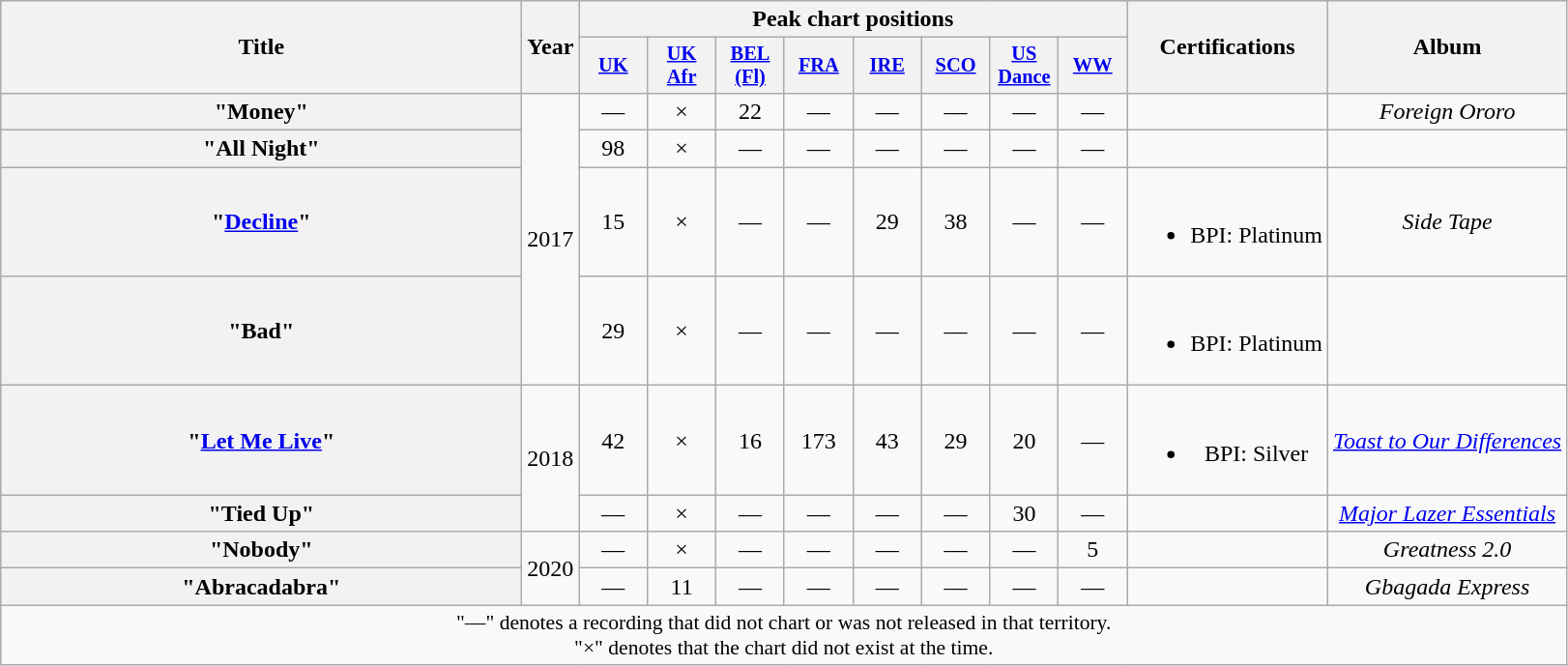<table class="wikitable plainrowheaders" style="text-align:center;">
<tr>
<th scope="col" rowspan="2" style="width:22em;">Title</th>
<th scope="col" rowspan="2">Year</th>
<th scope="col" colspan="8">Peak chart positions</th>
<th scope="col" rowspan="2">Certifications</th>
<th scope="col" rowspan="2">Album</th>
</tr>
<tr>
<th scope="col" style="width:3em;font-size:85%;"><a href='#'>UK</a><br></th>
<th scope="col" style="width:3em;font-size:85%;"><a href='#'>UK<br>Afr</a><br></th>
<th scope="col" style="width:3em;font-size:85%;"><a href='#'>BEL<br>(Fl)</a><br></th>
<th scope="col" style="width:3em;font-size:85%;"><a href='#'>FRA</a><br></th>
<th scope="col" style="width:3em;font-size:85%;"><a href='#'>IRE</a><br></th>
<th scope="col" style="width:3em;font-size:85%;"><a href='#'>SCO</a><br></th>
<th scope="col" style="width:3em;font-size:85%;"><a href='#'>US<br>Dance</a><br></th>
<th scope="col" style="width:3em;font-size:85%;"><a href='#'>WW</a><br></th>
</tr>
<tr>
<th scope="row">"Money"<br></th>
<td rowspan=4>2017</td>
<td>—</td>
<td>×</td>
<td>22</td>
<td>—</td>
<td>—</td>
<td>—</td>
<td>—</td>
<td>—</td>
<td></td>
<td><em>Foreign Ororo</em></td>
</tr>
<tr>
<th scope="row">"All Night"<br></th>
<td>98</td>
<td>×</td>
<td>—</td>
<td>—</td>
<td>—</td>
<td>—</td>
<td>—</td>
<td>—</td>
<td></td>
<td></td>
</tr>
<tr>
<th scope="row">"<a href='#'>Decline</a>"<br></th>
<td>15</td>
<td>×</td>
<td>—</td>
<td>—</td>
<td>29</td>
<td>38</td>
<td>—</td>
<td>—</td>
<td><br><ul><li>BPI: Platinum</li></ul></td>
<td><em>Side Tape</em></td>
</tr>
<tr>
<th scope="row">"Bad"<br></th>
<td>29</td>
<td>×</td>
<td>—</td>
<td>—</td>
<td>—</td>
<td>—</td>
<td>—</td>
<td>—</td>
<td><br><ul><li>BPI: Platinum</li></ul></td>
<td></td>
</tr>
<tr>
<th scope="row">"<a href='#'>Let Me Live</a>"<br></th>
<td rowspan=2>2018</td>
<td>42</td>
<td>×</td>
<td>16</td>
<td>173</td>
<td>43</td>
<td>29</td>
<td>20</td>
<td>—</td>
<td><br><ul><li>BPI: Silver</li></ul></td>
<td><em><a href='#'>Toast to Our Differences</a></em></td>
</tr>
<tr>
<th scope="row">"Tied Up"<br></th>
<td>—</td>
<td>×</td>
<td>—</td>
<td>—</td>
<td>—</td>
<td>—</td>
<td>30</td>
<td>—</td>
<td></td>
<td><em><a href='#'>Major Lazer Essentials</a></em></td>
</tr>
<tr>
<th scope="row">"Nobody"<br></th>
<td rowspan=2>2020</td>
<td>—</td>
<td>×</td>
<td>—</td>
<td>—</td>
<td>—</td>
<td>—</td>
<td>—</td>
<td>5</td>
<td></td>
<td><em>Greatness 2.0</em></td>
</tr>
<tr>
<th scope="row">"Abracadabra"<br></th>
<td>—</td>
<td>11</td>
<td>—</td>
<td>—</td>
<td>—</td>
<td>—</td>
<td>—</td>
<td>—</td>
<td></td>
<td><em>Gbagada Express</em></td>
</tr>
<tr>
<td colspan="13" style="font-size:90%">"—" denotes a recording that did not chart or was not released in that territory.<br>"×" denotes that the chart did not exist at the time.</td>
</tr>
</table>
